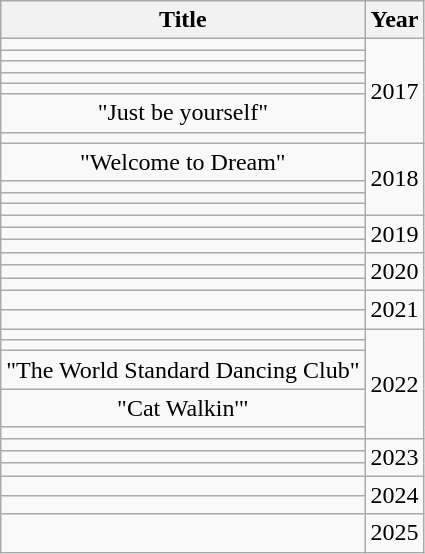<table class="wikitable sortable plainrowheaders" style="text-align:center;">
<tr>
<th scope="col">Title</th>
<th scope="col">Year</th>
</tr>
<tr>
<td></td>
<td rowspan="7">2017</td>
</tr>
<tr>
<td></td>
</tr>
<tr>
<td></td>
</tr>
<tr>
<td></td>
</tr>
<tr>
<td></td>
</tr>
<tr>
<td>"Just be yourself"</td>
</tr>
<tr>
<td></td>
</tr>
<tr>
<td>"Welcome to Dream"</td>
<td rowspan="4">2018</td>
</tr>
<tr>
<td></td>
</tr>
<tr>
<td></td>
</tr>
<tr>
<td></td>
</tr>
<tr>
<td></td>
<td rowspan="3">2019</td>
</tr>
<tr>
<td></td>
</tr>
<tr>
<td></td>
</tr>
<tr>
<td></td>
<td rowspan="3">2020</td>
</tr>
<tr>
<td></td>
</tr>
<tr>
<td></td>
</tr>
<tr>
<td></td>
<td rowspan="2">2021</td>
</tr>
<tr>
<td></td>
</tr>
<tr>
<td></td>
<td rowspan="5">2022</td>
</tr>
<tr>
<td></td>
</tr>
<tr>
<td>"The World Standard Dancing Club"</td>
</tr>
<tr>
<td>"Cat Walkin'"</td>
</tr>
<tr>
<td></td>
</tr>
<tr>
<td></td>
<td rowspan="3">2023</td>
</tr>
<tr>
<td></td>
</tr>
<tr>
<td></td>
</tr>
<tr>
<td></td>
<td rowspan="2">2024</td>
</tr>
<tr>
<td></td>
</tr>
<tr>
<td></td>
<td rowspan="2">2025</td>
</tr>
</table>
